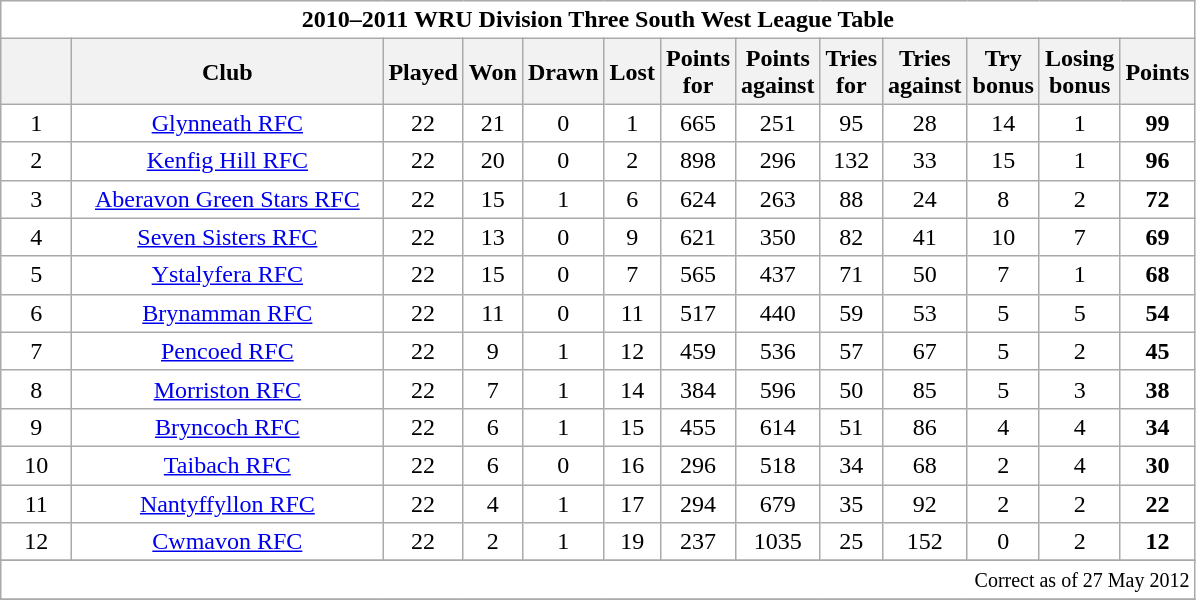<table class="wikitable" style="float:left; margin-right:15px; text-align: center;">
<tr>
<td colspan="13" bgcolor="#FFFFFF" cellpadding="0" cellspacing="0"><strong>2010–2011 WRU Division Three South West League Table</strong></td>
</tr>
<tr>
<th bgcolor="#efefef" width="40"></th>
<th bgcolor="#efefef" width="200">Club</th>
<th bgcolor="#efefef" width="20">Played</th>
<th bgcolor="#efefef" width="20">Won</th>
<th bgcolor="#efefef" width="20">Drawn</th>
<th bgcolor="#efefef" width="20">Lost</th>
<th bgcolor="#efefef" width="20">Points for</th>
<th bgcolor="#efefef" width="20">Points against</th>
<th bgcolor="#efefef" width="20">Tries for</th>
<th bgcolor="#efefef" width="20">Tries against</th>
<th bgcolor="#efefef" width="20">Try bonus</th>
<th bgcolor="#efefef" width="20">Losing bonus</th>
<th bgcolor="#efefef" width="20">Points</th>
</tr>
<tr bgcolor=#ffffff align=center>
<td>1</td>
<td><a href='#'>Glynneath RFC</a></td>
<td>22</td>
<td>21</td>
<td>0</td>
<td>1</td>
<td>665</td>
<td>251</td>
<td>95</td>
<td>28</td>
<td>14</td>
<td>1</td>
<td><strong>99</strong></td>
</tr>
<tr bgcolor=#ffffff align=center>
<td>2</td>
<td><a href='#'>Kenfig Hill RFC</a></td>
<td>22</td>
<td>20</td>
<td>0</td>
<td>2</td>
<td>898</td>
<td>296</td>
<td>132</td>
<td>33</td>
<td>15</td>
<td>1</td>
<td><strong>96</strong></td>
</tr>
<tr bgcolor=#ffffff align=center>
<td>3</td>
<td><a href='#'>Aberavon Green Stars RFC</a></td>
<td>22</td>
<td>15</td>
<td>1</td>
<td>6</td>
<td>624</td>
<td>263</td>
<td>88</td>
<td>24</td>
<td>8</td>
<td>2</td>
<td><strong>72</strong></td>
</tr>
<tr bgcolor=#ffffff align=center>
<td>4</td>
<td><a href='#'>Seven Sisters RFC</a></td>
<td>22</td>
<td>13</td>
<td>0</td>
<td>9</td>
<td>621</td>
<td>350</td>
<td>82</td>
<td>41</td>
<td>10</td>
<td>7</td>
<td><strong>69</strong></td>
</tr>
<tr bgcolor=#ffffff align=center>
<td>5</td>
<td><a href='#'>Ystalyfera RFC</a></td>
<td>22</td>
<td>15</td>
<td>0</td>
<td>7</td>
<td>565</td>
<td>437</td>
<td>71</td>
<td>50</td>
<td>7</td>
<td>1</td>
<td><strong>68</strong></td>
</tr>
<tr bgcolor=#ffffff align=center>
<td>6</td>
<td><a href='#'>Brynamman RFC</a></td>
<td>22</td>
<td>11</td>
<td>0</td>
<td>11</td>
<td>517</td>
<td>440</td>
<td>59</td>
<td>53</td>
<td>5</td>
<td>5</td>
<td><strong>54</strong></td>
</tr>
<tr bgcolor=#ffffff align=center>
<td>7</td>
<td><a href='#'>Pencoed RFC</a></td>
<td>22</td>
<td>9</td>
<td>1</td>
<td>12</td>
<td>459</td>
<td>536</td>
<td>57</td>
<td>67</td>
<td>5</td>
<td>2</td>
<td><strong>45</strong></td>
</tr>
<tr bgcolor=#ffffff align=center>
<td>8</td>
<td><a href='#'>Morriston RFC</a></td>
<td>22</td>
<td>7</td>
<td>1</td>
<td>14</td>
<td>384</td>
<td>596</td>
<td>50</td>
<td>85</td>
<td>5</td>
<td>3</td>
<td><strong>38</strong></td>
</tr>
<tr bgcolor=#ffffff align=center>
<td>9</td>
<td><a href='#'>Bryncoch RFC</a></td>
<td>22</td>
<td>6</td>
<td>1</td>
<td>15</td>
<td>455</td>
<td>614</td>
<td>51</td>
<td>86</td>
<td>4</td>
<td>4</td>
<td><strong>34</strong></td>
</tr>
<tr bgcolor=#ffffff align=center>
<td>10</td>
<td><a href='#'>Taibach RFC</a></td>
<td>22</td>
<td>6</td>
<td>0</td>
<td>16</td>
<td>296</td>
<td>518</td>
<td>34</td>
<td>68</td>
<td>2</td>
<td>4</td>
<td><strong>30</strong></td>
</tr>
<tr bgcolor=#ffffff align=center>
<td>11</td>
<td><a href='#'>Nantyffyllon RFC</a></td>
<td>22</td>
<td>4</td>
<td>1</td>
<td>17</td>
<td>294</td>
<td>679</td>
<td>35</td>
<td>92</td>
<td>2</td>
<td>2</td>
<td><strong>22</strong></td>
</tr>
<tr bgcolor=#ffffff align=center>
<td>12</td>
<td><a href='#'>Cwmavon RFC</a></td>
<td>22</td>
<td>2</td>
<td>1</td>
<td>19</td>
<td>237</td>
<td>1035</td>
<td>25</td>
<td>152</td>
<td>0</td>
<td>2</td>
<td><strong>12</strong></td>
</tr>
<tr bgcolor=#ffffff align=center>
</tr>
<tr>
<td colspan="13" align="right" bgcolor="#FFFFFF" cellpadding="0" cellspacing="0"><small>Correct as of 27 May 2012</small></td>
</tr>
<tr>
</tr>
</table>
